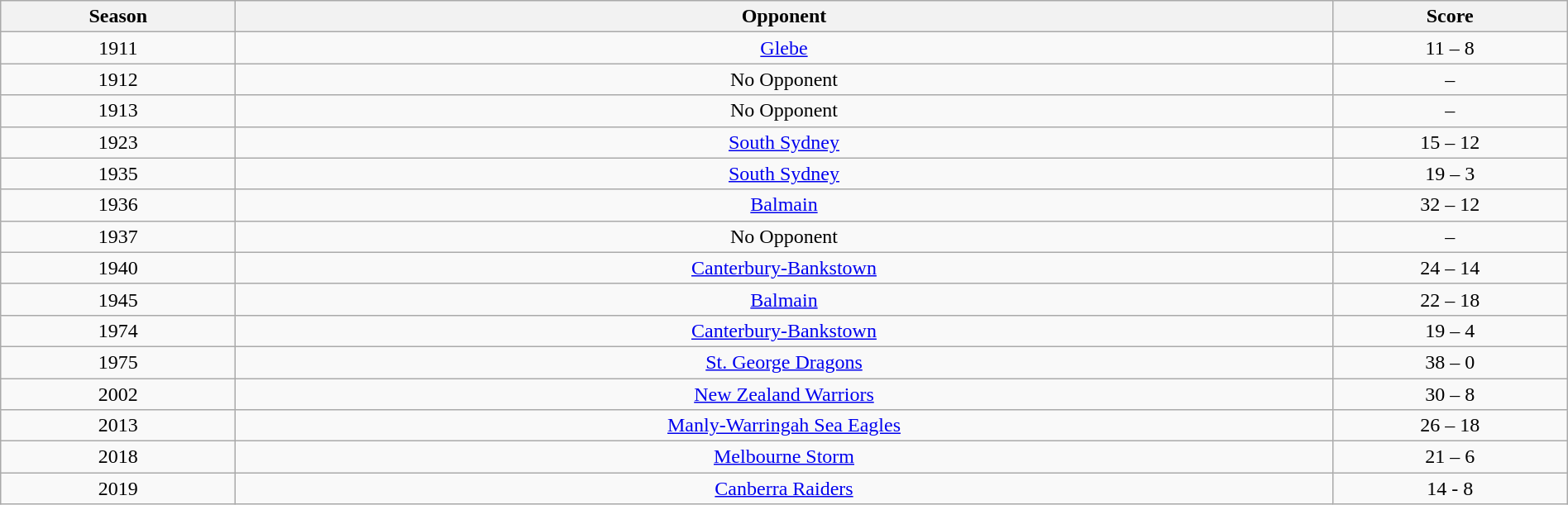<table class="wikitable" width="100%" style="text-align: center;">
<tr>
<th width="15%">Season</th>
<th width="70%">Opponent</th>
<th width="15%">Score</th>
</tr>
<tr>
<td>1911</td>
<td><a href='#'>Glebe</a></td>
<td>11 – 8</td>
</tr>
<tr>
<td>1912</td>
<td>No Opponent</td>
<td>–</td>
</tr>
<tr>
<td>1913</td>
<td>No Opponent</td>
<td>–</td>
</tr>
<tr>
<td>1923</td>
<td><a href='#'>South Sydney</a></td>
<td>15 – 12</td>
</tr>
<tr>
<td>1935</td>
<td><a href='#'>South Sydney</a></td>
<td>19 – 3</td>
</tr>
<tr>
<td>1936</td>
<td><a href='#'>Balmain</a></td>
<td>32 – 12</td>
</tr>
<tr>
<td>1937</td>
<td>No Opponent</td>
<td>–</td>
</tr>
<tr>
<td>1940</td>
<td><a href='#'>Canterbury-Bankstown</a></td>
<td>24 – 14</td>
</tr>
<tr>
<td>1945</td>
<td><a href='#'>Balmain</a></td>
<td>22 – 18</td>
</tr>
<tr>
<td>1974</td>
<td><a href='#'>Canterbury-Bankstown</a></td>
<td>19 – 4</td>
</tr>
<tr>
<td>1975</td>
<td><a href='#'>St. George Dragons</a></td>
<td>38 – 0</td>
</tr>
<tr>
<td>2002</td>
<td><a href='#'>New Zealand Warriors</a></td>
<td>30 – 8</td>
</tr>
<tr>
<td>2013</td>
<td><a href='#'>Manly-Warringah Sea Eagles</a></td>
<td>26 – 18</td>
</tr>
<tr>
<td>2018</td>
<td><a href='#'>Melbourne Storm</a></td>
<td>21 – 6</td>
</tr>
<tr>
<td>2019</td>
<td><a href='#'>Canberra Raiders</a></td>
<td>14 - 8</td>
</tr>
</table>
